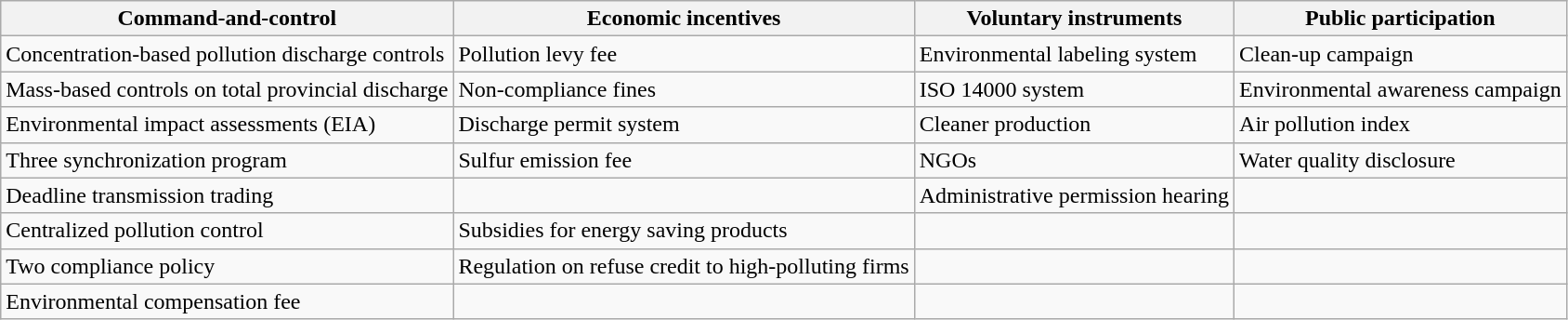<table class="wikitable">
<tr>
<th>Command-and-control</th>
<th>Economic incentives</th>
<th>Voluntary instruments</th>
<th>Public participation</th>
</tr>
<tr>
<td>Concentration-based pollution discharge controls</td>
<td>Pollution levy fee</td>
<td>Environmental labeling system</td>
<td>Clean-up campaign</td>
</tr>
<tr>
<td>Mass-based controls on total provincial discharge</td>
<td>Non-compliance fines</td>
<td>ISO 14000 system</td>
<td>Environmental awareness campaign</td>
</tr>
<tr>
<td>Environmental impact assessments (EIA)</td>
<td>Discharge permit system</td>
<td>Cleaner production</td>
<td>Air pollution index</td>
</tr>
<tr>
<td>Three synchronization program</td>
<td>Sulfur emission fee</td>
<td>NGOs</td>
<td>Water quality disclosure</td>
</tr>
<tr>
<td>Deadline transmission trading</td>
<td></td>
<td>Administrative permission hearing</td>
</tr>
<tr>
<td>Centralized pollution control</td>
<td>Subsidies for energy saving products</td>
<td></td>
<td></td>
</tr>
<tr>
<td>Two compliance policy</td>
<td>Regulation on refuse credit to high-polluting firms</td>
<td></td>
<td></td>
</tr>
<tr>
<td>Environmental compensation fee</td>
<td></td>
<td></td>
<td></td>
</tr>
</table>
